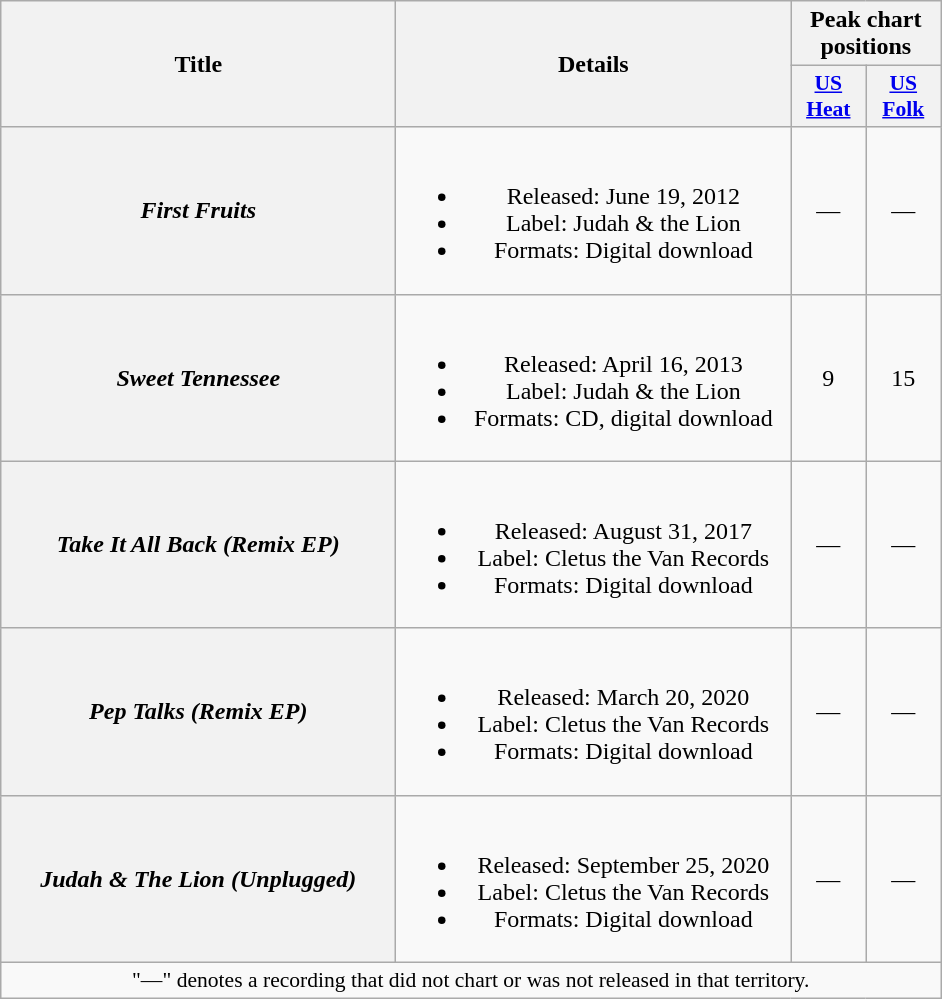<table class="wikitable plainrowheaders" style="text-align:center;">
<tr>
<th scope="col" rowspan="2" style="width:16em;">Title</th>
<th scope="col" rowspan="2" style="width:16em;">Details</th>
<th scope="col" colspan="2">Peak chart positions</th>
</tr>
<tr>
<th style="width:3em; font-size:90%"><a href='#'>US<br>Heat</a><br></th>
<th style="width:3em; font-size:90%"><a href='#'>US<br>Folk</a><br></th>
</tr>
<tr>
<th scope="row"><em>First Fruits</em></th>
<td><br><ul><li>Released: June 19, 2012</li><li>Label: Judah & the Lion</li><li>Formats: Digital download</li></ul></td>
<td>—</td>
<td>—</td>
</tr>
<tr>
<th scope="row"><em>Sweet Tennessee</em></th>
<td><br><ul><li>Released: April 16, 2013</li><li>Label: Judah & the Lion</li><li>Formats: CD, digital download</li></ul></td>
<td>9</td>
<td>15</td>
</tr>
<tr>
<th scope="row"><em>Take It All Back (Remix EP)</em></th>
<td><br><ul><li>Released: August 31, 2017</li><li>Label: Cletus the Van Records</li><li>Formats: Digital download</li></ul></td>
<td>—</td>
<td>—</td>
</tr>
<tr>
<th scope="row"><em>Pep Talks (Remix EP)</em></th>
<td><br><ul><li>Released: March 20, 2020</li><li>Label: Cletus the Van Records</li><li>Formats: Digital download</li></ul></td>
<td>—</td>
<td>—</td>
</tr>
<tr>
<th scope="row"><em>Judah & The Lion (Unplugged)</em></th>
<td><br><ul><li>Released: September 25, 2020</li><li>Label: Cletus the Van Records</li><li>Formats: Digital download</li></ul></td>
<td>—</td>
<td>—</td>
</tr>
<tr>
<td colspan="12" style="font-size:90%">"—" denotes a recording that did not chart or was not released in that territory.</td>
</tr>
</table>
